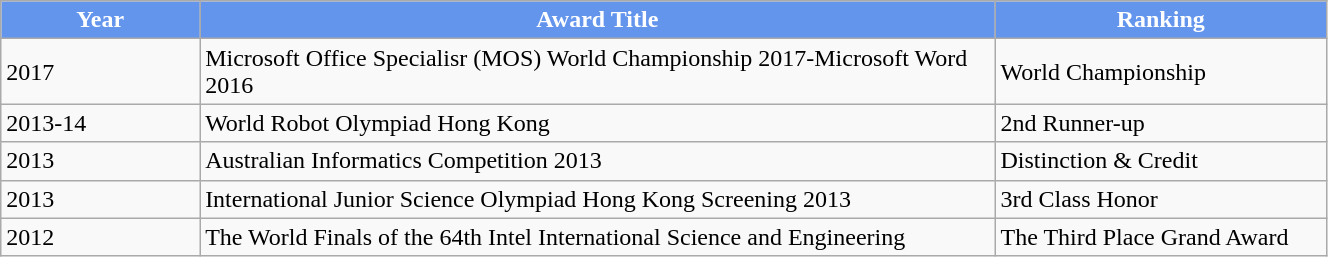<table class="wikitable" width="70%">
<tr style="background:cornflowerblue; color:white" align=center>
<td style="width:15%"><strong>Year</strong></td>
<td style="width:60%"><strong>Award Title</strong></td>
<td><strong>Ranking</strong></td>
</tr>
<tr>
<td>2017</td>
<td>Microsoft Office Specialisr (MOS) World Championship 2017-Microsoft Word 2016</td>
<td>World Championship</td>
</tr>
<tr>
<td>2013-14</td>
<td>World Robot Olympiad Hong Kong</td>
<td>2nd Runner-up</td>
</tr>
<tr>
<td>2013</td>
<td>Australian Informatics Competition 2013</td>
<td>Distinction & Credit</td>
</tr>
<tr>
<td>2013</td>
<td>International Junior Science Olympiad Hong Kong Screening 2013</td>
<td>3rd Class Honor</td>
</tr>
<tr>
<td>2012</td>
<td>The World Finals of the 64th Intel International Science and Engineering</td>
<td>The Third Place Grand Award</td>
</tr>
</table>
